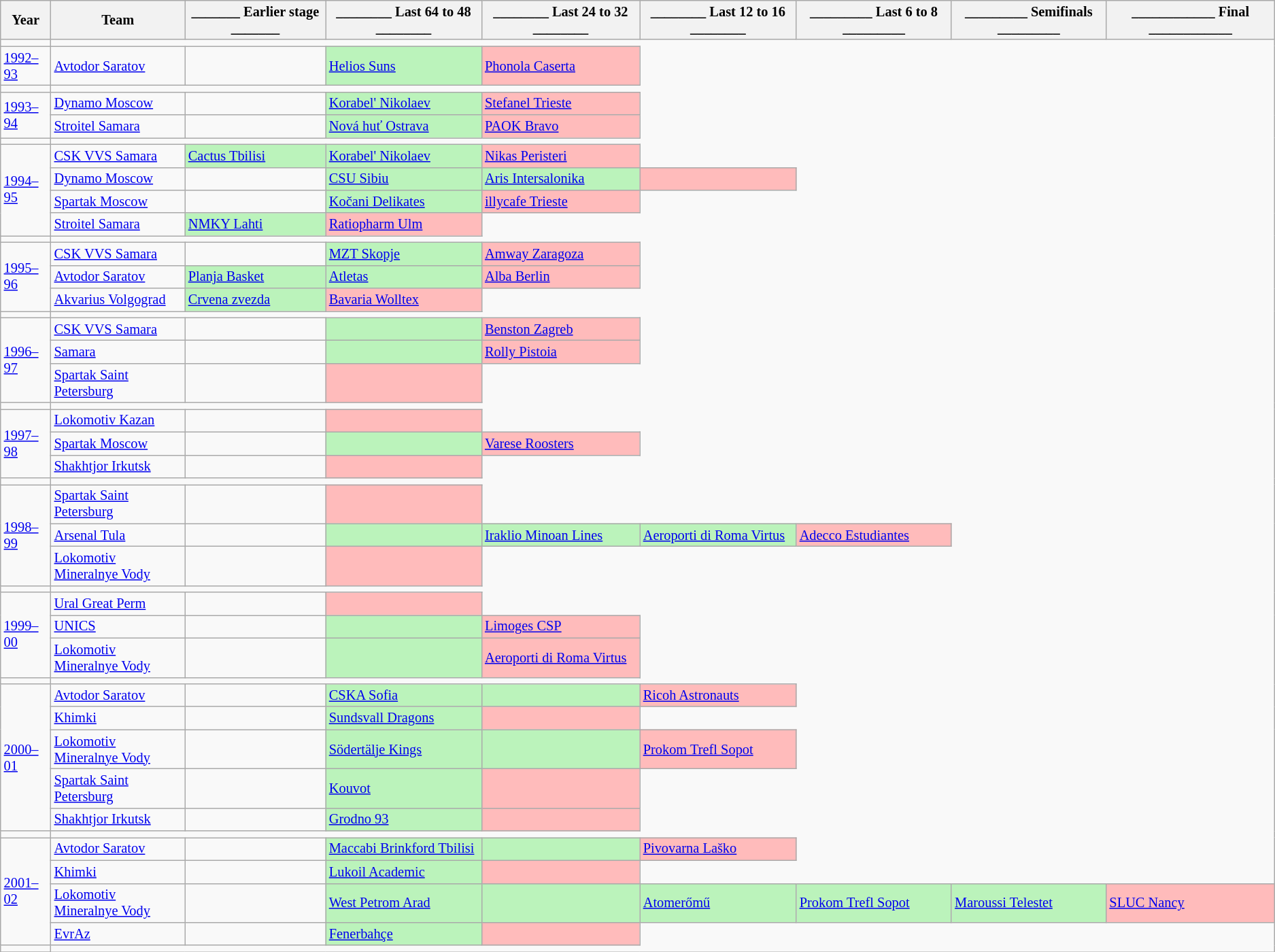<table class="wikitable" style="font-size:85%">
<tr>
<th>Year</th>
<th>Team</th>
<th>_______ Earlier stage _______</th>
<th>________ Last 64 to 48 ________</th>
<th>________ Last 24 to 32 ________</th>
<th>________ Last 12 to 16 ________</th>
<th>_________ Last 6 to 8 _________</th>
<th>_________ Semifinals _________</th>
<th>____________ Final ____________</th>
</tr>
<tr>
<td></td>
</tr>
<tr>
<td><a href='#'>1992–93</a></td>
<td><a href='#'>Avtodor Saratov</a></td>
<td></td>
<td bgcolor=#BBF3BB> <a href='#'>Helios Suns</a></td>
<td bgcolor=#FFBBBB> <a href='#'>Phonola Caserta</a></td>
</tr>
<tr>
<td></td>
</tr>
<tr>
<td rowspan="2"><a href='#'>1993–94</a></td>
<td><a href='#'>Dynamo Moscow</a></td>
<td></td>
<td bgcolor=#BBF3BB> <a href='#'>Korabel' Nikolaev</a></td>
<td bgcolor=#FFBBBB> <a href='#'>Stefanel Trieste</a></td>
</tr>
<tr>
<td><a href='#'>Stroitel Samara</a></td>
<td></td>
<td bgcolor=#BBF3BB> <a href='#'>Nová huť Ostrava</a></td>
<td bgcolor=#FFBBBB> <a href='#'>PAOK Bravo</a></td>
</tr>
<tr>
<td></td>
</tr>
<tr>
<td rowspan="4"><a href='#'>1994–95</a></td>
<td><a href='#'>CSK VVS Samara</a></td>
<td bgcolor=#BBF3BB> <a href='#'>Cactus Tbilisi</a></td>
<td bgcolor=#BBF3BB> <a href='#'>Korabel' Nikolaev</a></td>
<td bgcolor=#FFBBBB> <a href='#'>Nikas Peristeri</a></td>
</tr>
<tr>
<td><a href='#'>Dynamo Moscow</a></td>
<td></td>
<td bgcolor=#BBF3BB> <a href='#'>CSU Sibiu</a></td>
<td bgcolor=#BBF3BB> <a href='#'>Aris Intersalonika</a></td>
<td bgcolor=#FFBBBB></td>
</tr>
<tr>
<td><a href='#'>Spartak Moscow</a></td>
<td></td>
<td bgcolor=#BBF3BB> <a href='#'>Kočani Delikates</a></td>
<td bgcolor=#FFBBBB> <a href='#'>illycafe Trieste</a></td>
</tr>
<tr>
<td><a href='#'>Stroitel Samara</a></td>
<td bgcolor=#BBF3BB> <a href='#'>NMKY Lahti</a></td>
<td bgcolor=#FFBBBB> <a href='#'>Ratiopharm Ulm</a></td>
</tr>
<tr>
<td></td>
</tr>
<tr>
<td rowspan="3"><a href='#'>1995–96</a></td>
<td><a href='#'>CSK VVS Samara</a></td>
<td></td>
<td bgcolor=#BBF3BB> <a href='#'>MZT Skopje</a></td>
<td bgcolor=#FFBBBB> <a href='#'>Amway Zaragoza</a></td>
</tr>
<tr>
<td><a href='#'>Avtodor Saratov</a></td>
<td bgcolor=#BBF3BB> <a href='#'>Planja Basket</a></td>
<td bgcolor=#BBF3BB> <a href='#'>Atletas</a></td>
<td bgcolor=#FFBBBB> <a href='#'>Alba Berlin</a></td>
</tr>
<tr>
<td><a href='#'>Akvarius Volgograd</a></td>
<td bgcolor=#BBF3BB> <a href='#'>Crvena zvezda</a></td>
<td bgcolor=#FFBBBB> <a href='#'>Bavaria Wolltex</a></td>
</tr>
<tr>
<td></td>
</tr>
<tr>
<td rowspan="3"><a href='#'>1996–97</a></td>
<td><a href='#'>CSK VVS Samara</a></td>
<td></td>
<td bgcolor=#BBF3BB></td>
<td bgcolor=#FFBBBB> <a href='#'>Benston Zagreb</a></td>
</tr>
<tr>
<td><a href='#'>Samara</a></td>
<td></td>
<td bgcolor=#BBF3BB></td>
<td bgcolor=#FFBBBB> <a href='#'>Rolly Pistoia</a></td>
</tr>
<tr>
<td><a href='#'>Spartak Saint Petersburg</a></td>
<td></td>
<td bgcolor=#FFBBBB></td>
</tr>
<tr>
<td></td>
</tr>
<tr>
<td rowspan="3"><a href='#'>1997–98</a></td>
<td><a href='#'>Lokomotiv Kazan</a></td>
<td></td>
<td bgcolor=#FFBBBB></td>
</tr>
<tr>
<td><a href='#'>Spartak Moscow</a></td>
<td></td>
<td bgcolor=#BBF3BB></td>
<td bgcolor=#FFBBBB> <a href='#'>Varese Roosters</a></td>
</tr>
<tr>
<td><a href='#'>Shakhtjor Irkutsk</a></td>
<td></td>
<td bgcolor=#FFBBBB></td>
</tr>
<tr>
<td></td>
</tr>
<tr>
<td rowspan="3"><a href='#'>1998–99</a></td>
<td><a href='#'>Spartak Saint Petersburg</a></td>
<td></td>
<td bgcolor=#FFBBBB></td>
</tr>
<tr>
<td><a href='#'>Arsenal Tula</a></td>
<td></td>
<td bgcolor=#BBF3BB></td>
<td bgcolor=#BBF3BB> <a href='#'>Iraklio Minoan Lines</a></td>
<td bgcolor=#BBF3BB> <a href='#'>Aeroporti di Roma Virtus</a></td>
<td bgcolor=#FFBBBB> <a href='#'>Adecco Estudiantes</a></td>
</tr>
<tr>
<td><a href='#'>Lokomotiv Mineralnye Vody</a></td>
<td></td>
<td bgcolor=#FFBBBB></td>
</tr>
<tr>
<td></td>
</tr>
<tr>
<td rowspan="3"><a href='#'>1999–00</a></td>
<td><a href='#'>Ural Great Perm</a></td>
<td></td>
<td bgcolor=#FFBBBB></td>
</tr>
<tr>
<td><a href='#'>UNICS</a></td>
<td></td>
<td bgcolor=#BBF3BB></td>
<td bgcolor=#FFBBBB> <a href='#'>Limoges CSP</a></td>
</tr>
<tr>
<td><a href='#'>Lokomotiv Mineralnye Vody</a></td>
<td></td>
<td bgcolor=#BBF3BB></td>
<td bgcolor=#FFBBBB> <a href='#'>Aeroporti di Roma Virtus</a></td>
</tr>
<tr>
<td></td>
</tr>
<tr>
<td rowspan="5"><a href='#'>2000–01</a></td>
<td><a href='#'>Avtodor Saratov</a></td>
<td></td>
<td bgcolor=#BBF3BB> <a href='#'>CSKA Sofia</a></td>
<td bgcolor=#BBF3BB></td>
<td bgcolor=#FFBBBB> <a href='#'>Ricoh Astronauts</a></td>
</tr>
<tr>
<td><a href='#'>Khimki</a></td>
<td></td>
<td bgcolor=#BBF3BB> <a href='#'>Sundsvall Dragons</a></td>
<td bgcolor=#FFBBBB></td>
</tr>
<tr>
<td><a href='#'>Lokomotiv Mineralnye Vody</a></td>
<td></td>
<td bgcolor=#BBF3BB> <a href='#'>Södertälje Kings</a></td>
<td bgcolor=#BBF3BB></td>
<td bgcolor=#FFBBBB> <a href='#'>Prokom Trefl Sopot</a></td>
</tr>
<tr>
<td><a href='#'>Spartak Saint Petersburg</a></td>
<td></td>
<td bgcolor=#BBF3BB> <a href='#'>Kouvot</a></td>
<td bgcolor=#FFBBBB></td>
</tr>
<tr>
<td><a href='#'>Shakhtjor Irkutsk</a></td>
<td></td>
<td bgcolor=#BBF3BB> <a href='#'>Grodno 93</a></td>
<td bgcolor=#FFBBBB></td>
</tr>
<tr>
<td></td>
</tr>
<tr>
<td rowspan="4"><a href='#'>2001–02</a></td>
<td><a href='#'>Avtodor Saratov</a></td>
<td></td>
<td bgcolor=#BBF3BB> <a href='#'>Maccabi Brinkford Tbilisi</a></td>
<td bgcolor=#BBF3BB></td>
<td bgcolor=#FFBBBB> <a href='#'>Pivovarna Laško</a></td>
</tr>
<tr>
<td><a href='#'>Khimki</a></td>
<td></td>
<td bgcolor=#BBF3BB> <a href='#'>Lukoil Academic</a></td>
<td bgcolor=#FFBBBB></td>
</tr>
<tr>
<td><a href='#'>Lokomotiv Mineralnye Vody</a></td>
<td></td>
<td bgcolor=#BBF3BB> <a href='#'>West Petrom Arad</a></td>
<td bgcolor=#BBF3BB></td>
<td bgcolor=#BBF3BB> <a href='#'>Atomerőmű</a></td>
<td bgcolor=#BBF3BB> <a href='#'>Prokom Trefl Sopot</a></td>
<td bgcolor=#BBF3BB> <a href='#'>Maroussi Telestet</a></td>
<td bgcolor=#FFBBBB> <a href='#'>SLUC Nancy</a> </td>
</tr>
<tr>
<td><a href='#'>EvrAz</a></td>
<td></td>
<td bgcolor=#BBF3BB> <a href='#'>Fenerbahçe</a></td>
<td bgcolor=#FFBBBB></td>
</tr>
<tr>
<td></td>
</tr>
<tr>
</tr>
</table>
